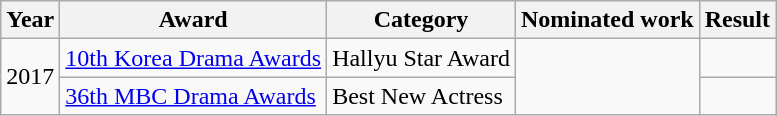<table class="wikitable sortable">
<tr>
<th scope="col">Year</th>
<th>Award</th>
<th scope="col">Category</th>
<th>Nominated work</th>
<th scope="col">Result</th>
</tr>
<tr>
<td rowspan="2">2017</td>
<td><a href='#'>10th Korea Drama Awards</a></td>
<td>Hallyu Star Award</td>
<td rowspan="2"></td>
<td></td>
</tr>
<tr>
<td><a href='#'>36th MBC Drama Awards</a></td>
<td>Best New Actress</td>
<td></td>
</tr>
</table>
